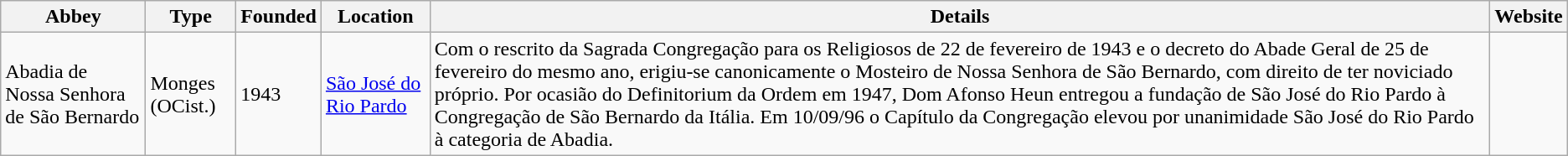<table class="wikitable">
<tr>
<th>Abbey</th>
<th>Type</th>
<th>Founded</th>
<th>Location</th>
<th>Details</th>
<th>Website</th>
</tr>
<tr>
<td>Abadia de Nossa Senhora de São Bernardo</td>
<td>Monges (OCist.)</td>
<td>1943</td>
<td><a href='#'>São José do Rio Pardo</a></td>
<td>Com o rescrito da Sagrada Congregação para os Religiosos de 22 de fevereiro de 1943 e o decreto do Abade Geral de 25 de fevereiro do mesmo ano, erigiu-se canonicamente o Mosteiro de Nossa Senhora de São Bernardo, com direito de ter noviciado próprio. Por ocasião do Definitorium da Ordem em 1947, Dom Afonso Heun entregou a fundação de São José do Rio Pardo à Congregação de São Bernardo da Itália. Em 10/09/96 o Capítulo da Congregação elevou por unanimidade São José do Rio Pardo à categoria de Abadia.</td>
<td><br></td>
</tr>
</table>
